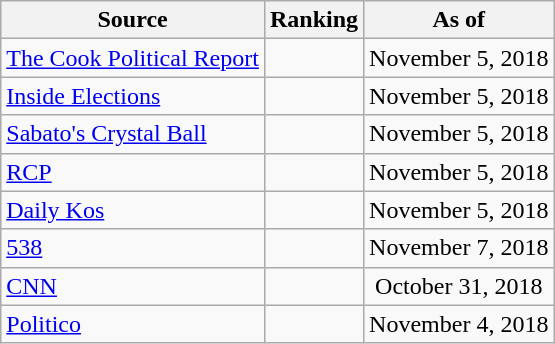<table class="wikitable" style="text-align:center">
<tr>
<th>Source</th>
<th>Ranking</th>
<th>As of</th>
</tr>
<tr>
<td align=left><a href='#'>The Cook Political Report</a></td>
<td></td>
<td>November 5, 2018</td>
</tr>
<tr>
<td align=left><a href='#'>Inside Elections</a></td>
<td></td>
<td>November 5, 2018</td>
</tr>
<tr>
<td align=left><a href='#'>Sabato's Crystal Ball</a></td>
<td></td>
<td>November 5, 2018</td>
</tr>
<tr>
<td align="left"><a href='#'>RCP</a></td>
<td></td>
<td>November 5, 2018</td>
</tr>
<tr>
<td align="left"><a href='#'>Daily Kos</a></td>
<td></td>
<td>November 5, 2018</td>
</tr>
<tr>
<td align="left"><a href='#'>538</a></td>
<td></td>
<td>November 7, 2018</td>
</tr>
<tr>
<td align="left"><a href='#'>CNN</a></td>
<td></td>
<td>October 31, 2018</td>
</tr>
<tr>
<td align="left"><a href='#'>Politico</a></td>
<td></td>
<td>November 4, 2018</td>
</tr>
</table>
